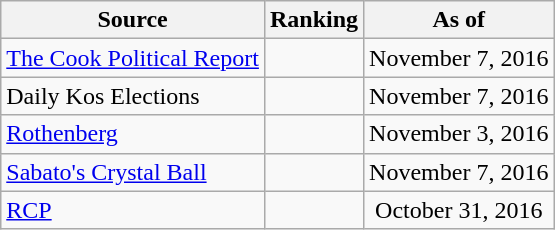<table class="wikitable" style="text-align:center">
<tr>
<th>Source</th>
<th>Ranking</th>
<th>As of</th>
</tr>
<tr>
<td align=left><a href='#'>The Cook Political Report</a></td>
<td></td>
<td>November 7, 2016</td>
</tr>
<tr>
<td align=left>Daily Kos Elections</td>
<td></td>
<td>November 7, 2016</td>
</tr>
<tr>
<td align=left><a href='#'>Rothenberg</a></td>
<td></td>
<td>November 3, 2016</td>
</tr>
<tr>
<td align=left><a href='#'>Sabato's Crystal Ball</a></td>
<td></td>
<td>November 7, 2016</td>
</tr>
<tr>
<td align="left"><a href='#'>RCP</a></td>
<td></td>
<td>October 31, 2016</td>
</tr>
</table>
